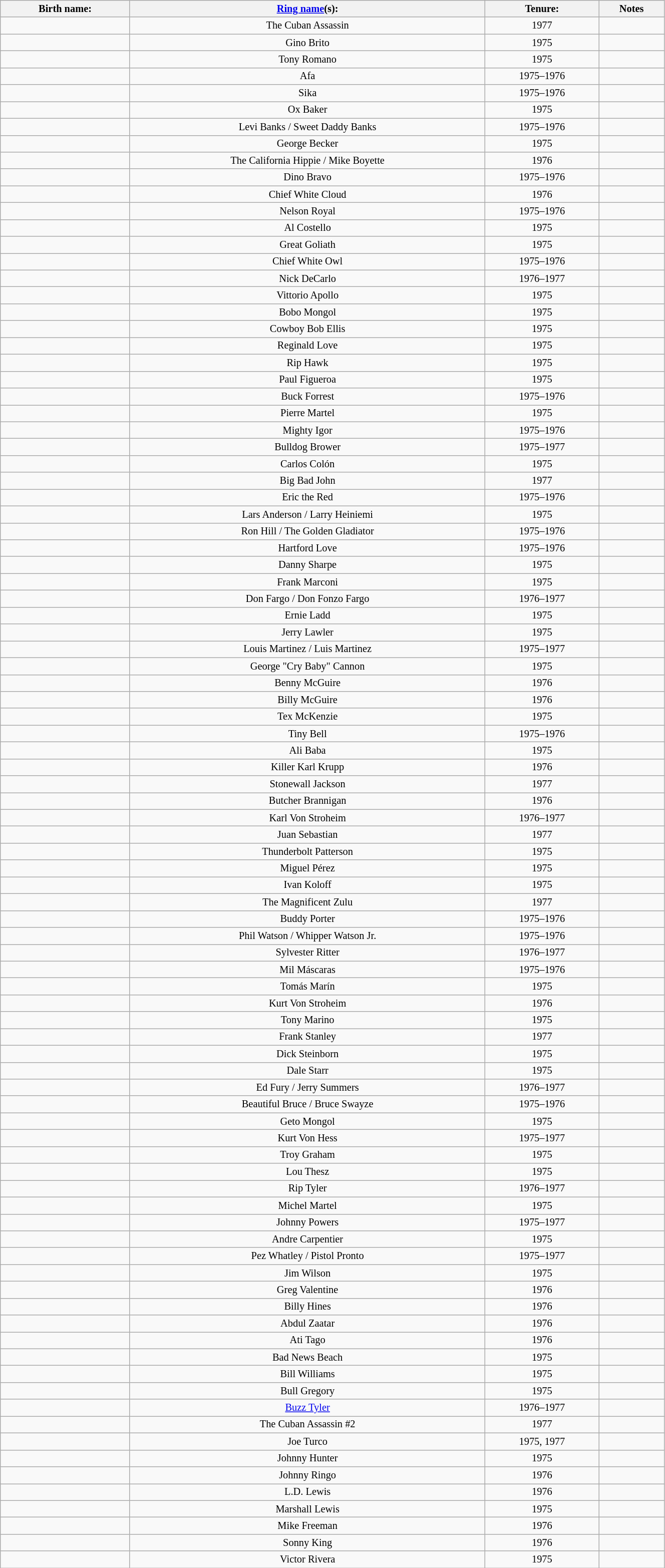<table class="sortable wikitable" style="font-size:85%; text-align:center; width:70%;">
<tr>
<th>Birth name:</th>
<th><a href='#'>Ring name</a>(s):</th>
<th>Tenure:</th>
<th>Notes</th>
</tr>
<tr>
<td></td>
<td>The Cuban Assassin</td>
<td sort>1977</td>
<td></td>
</tr>
<tr>
<td></td>
<td>Gino Brito</td>
<td sort>1975</td>
<td></td>
</tr>
<tr>
<td></td>
<td>Tony Romano</td>
<td sort>1975</td>
<td></td>
</tr>
<tr>
<td> </td>
<td>Afa</td>
<td sort>1975–1976</td>
<td></td>
</tr>
<tr>
<td> </td>
<td>Sika</td>
<td sort>1975–1976</td>
<td></td>
</tr>
<tr>
<td> </td>
<td>Ox Baker</td>
<td sort>1975</td>
<td></td>
</tr>
<tr>
<td></td>
<td>Levi Banks / Sweet Daddy Banks</td>
<td sort>1975–1976</td>
<td></td>
</tr>
<tr>
<td> </td>
<td>George Becker</td>
<td sort>1975</td>
<td></td>
</tr>
<tr>
<td> </td>
<td>The California Hippie / Mike Boyette</td>
<td sort>1976</td>
<td></td>
</tr>
<tr>
<td> </td>
<td>Dino Bravo</td>
<td sort>1975–1976</td>
<td></td>
</tr>
<tr>
<td></td>
<td>Chief White Cloud</td>
<td sort>1976</td>
<td></td>
</tr>
<tr>
<td></td>
<td>Nelson Royal</td>
<td sort>1975–1976</td>
<td></td>
</tr>
<tr>
<td></td>
<td>Al Costello</td>
<td sort>1975</td>
<td></td>
</tr>
<tr>
<td> </td>
<td>Great Goliath</td>
<td sort>1975</td>
<td></td>
</tr>
<tr>
<td> </td>
<td>Chief White Owl</td>
<td sort>1975–1976</td>
<td></td>
</tr>
<tr>
<td></td>
<td>Nick DeCarlo</td>
<td sort>1976–1977</td>
<td></td>
</tr>
<tr>
<td></td>
<td>Vittorio Apollo</td>
<td sort>1975</td>
<td></td>
</tr>
<tr>
<td></td>
<td>Bobo Mongol</td>
<td sort>1975</td>
<td></td>
</tr>
<tr>
<td></td>
<td>Cowboy Bob Ellis</td>
<td sort>1975</td>
<td></td>
</tr>
<tr>
<td></td>
<td>Reginald Love</td>
<td sort>1975</td>
<td></td>
</tr>
<tr>
<td> </td>
<td>Rip Hawk</td>
<td sort>1975</td>
<td></td>
</tr>
<tr>
<td> </td>
<td>Paul Figueroa</td>
<td sort>1975</td>
<td></td>
</tr>
<tr>
<td> </td>
<td>Buck Forrest</td>
<td sort>1975–1976</td>
<td></td>
</tr>
<tr>
<td></td>
<td>Pierre Martel</td>
<td sort>1975</td>
<td></td>
</tr>
<tr>
<td> </td>
<td>Mighty Igor</td>
<td sort>1975–1976</td>
<td></td>
</tr>
<tr>
<td> </td>
<td>Bulldog Brower</td>
<td sort>1975–1977</td>
<td></td>
</tr>
<tr>
<td></td>
<td>Carlos Colón</td>
<td sort>1975</td>
<td></td>
</tr>
<tr>
<td> </td>
<td>Big Bad John</td>
<td sort>1977</td>
<td></td>
</tr>
<tr>
<td> </td>
<td>Eric the Red</td>
<td sort>1975–1976</td>
<td></td>
</tr>
<tr>
<td></td>
<td>Lars Anderson / Larry Heiniemi</td>
<td sort>1975</td>
<td></td>
</tr>
<tr>
<td></td>
<td>Ron Hill / The Golden Gladiator</td>
<td sort>1975–1976</td>
<td></td>
</tr>
<tr>
<td></td>
<td>Hartford Love</td>
<td sort>1975–1976</td>
<td></td>
</tr>
<tr>
<td> </td>
<td>Danny Sharpe</td>
<td sort>1975</td>
<td></td>
</tr>
<tr>
<td> </td>
<td>Frank Marconi</td>
<td sort>1975</td>
<td></td>
</tr>
<tr>
<td></td>
<td>Don Fargo / Don Fonzo Fargo</td>
<td sort>1976–1977</td>
<td></td>
</tr>
<tr>
<td> </td>
<td>Ernie Ladd</td>
<td sort>1975</td>
<td></td>
</tr>
<tr>
<td></td>
<td>Jerry Lawler</td>
<td sort>1975</td>
<td></td>
</tr>
<tr>
<td> </td>
<td>Louis Martinez / Luis Martinez</td>
<td sort>1975–1977</td>
<td></td>
</tr>
<tr>
<td> </td>
<td>George "Cry Baby" Cannon</td>
<td sort>1975</td>
<td></td>
</tr>
<tr>
<td> </td>
<td>Benny McGuire</td>
<td sort>1976</td>
<td></td>
</tr>
<tr>
<td> </td>
<td>Billy McGuire</td>
<td sort>1976</td>
<td></td>
</tr>
<tr>
<td> </td>
<td>Tex McKenzie</td>
<td sort>1975</td>
<td></td>
</tr>
<tr>
<td> </td>
<td>Tiny Bell</td>
<td sort>1975–1976</td>
<td></td>
</tr>
<tr>
<td></td>
<td>Ali Baba</td>
<td sort>1975</td>
<td></td>
</tr>
<tr>
<td> </td>
<td>Killer Karl Krupp</td>
<td sort>1976</td>
<td></td>
</tr>
<tr>
<td> </td>
<td>Stonewall Jackson</td>
<td sort>1977</td>
<td></td>
</tr>
<tr>
<td></td>
<td>Butcher Brannigan</td>
<td sort>1976</td>
<td></td>
</tr>
<tr>
<td> </td>
<td>Karl Von Stroheim</td>
<td sort>1976–1977</td>
<td></td>
</tr>
<tr>
<td> </td>
<td>Juan Sebastian</td>
<td sort>1977</td>
<td></td>
</tr>
<tr>
<td></td>
<td>Thunderbolt Patterson</td>
<td sort>1975</td>
<td></td>
</tr>
<tr>
<td> </td>
<td>Miguel Pérez</td>
<td sort>1975</td>
<td></td>
</tr>
<tr>
<td></td>
<td>Ivan Koloff</td>
<td sort>1975</td>
<td></td>
</tr>
<tr>
<td></td>
<td>The Magnificent Zulu</td>
<td sort>1977</td>
<td></td>
</tr>
<tr>
<td> </td>
<td>Buddy Porter</td>
<td sort>1975–1976</td>
<td></td>
</tr>
<tr>
<td></td>
<td>Phil Watson / Whipper Watson Jr.</td>
<td sort>1975–1976</td>
<td></td>
</tr>
<tr>
<td> </td>
<td>Sylvester Ritter</td>
<td sort>1976–1977</td>
<td></td>
</tr>
<tr>
<td></td>
<td>Mil Máscaras</td>
<td sort>1975–1976</td>
<td></td>
</tr>
<tr>
<td></td>
<td>Tomás Marín</td>
<td sort>1975</td>
<td></td>
</tr>
<tr>
<td></td>
<td>Kurt Von Stroheim</td>
<td sort>1976</td>
<td></td>
</tr>
<tr>
<td></td>
<td>Tony Marino</td>
<td sort>1975</td>
<td></td>
</tr>
<tr>
<td></td>
<td>Frank Stanley</td>
<td sort>1977</td>
<td></td>
</tr>
<tr>
<td></td>
<td>Dick Steinborn</td>
<td sort>1975</td>
<td></td>
</tr>
<tr>
<td> </td>
<td>Dale Starr</td>
<td sort>1975</td>
<td></td>
</tr>
<tr>
<td></td>
<td>Ed Fury / Jerry Summers</td>
<td sort>1976–1977</td>
<td></td>
</tr>
<tr>
<td></td>
<td>Beautiful Bruce / Bruce Swayze</td>
<td sort>1975–1976</td>
<td></td>
</tr>
<tr>
<td> </td>
<td>Geto Mongol</td>
<td sort>1975</td>
<td></td>
</tr>
<tr>
<td> </td>
<td>Kurt Von Hess</td>
<td sort>1975–1977</td>
<td></td>
</tr>
<tr>
<td> </td>
<td>Troy Graham</td>
<td sort>1975</td>
<td></td>
</tr>
<tr>
<td> </td>
<td>Lou Thesz</td>
<td sort>1975</td>
<td></td>
</tr>
<tr>
<td> </td>
<td>Rip Tyler</td>
<td sort>1976–1977</td>
<td></td>
</tr>
<tr>
<td> </td>
<td>Michel Martel</td>
<td sort>1975</td>
<td></td>
</tr>
<tr>
<td></td>
<td>Johnny Powers</td>
<td sort>1975–1977</td>
<td></td>
</tr>
<tr>
<td></td>
<td>Andre Carpentier</td>
<td sort>1975</td>
<td></td>
</tr>
<tr>
<td> </td>
<td>Pez Whatley / Pistol Pronto</td>
<td sort>1975–1977</td>
<td></td>
</tr>
<tr>
<td></td>
<td>Jim Wilson</td>
<td sort>1975</td>
<td></td>
</tr>
<tr>
<td></td>
<td>Greg Valentine</td>
<td sort>1976</td>
<td></td>
</tr>
<tr>
<td> </td>
<td>Billy Hines</td>
<td sort>1976</td>
<td></td>
</tr>
<tr>
<td></td>
<td>Abdul Zaatar</td>
<td sort>1976</td>
<td></td>
</tr>
<tr>
<td></td>
<td>Ati Tago</td>
<td sort>1976</td>
<td></td>
</tr>
<tr>
<td></td>
<td>Bad News Beach</td>
<td sort>1975</td>
<td></td>
</tr>
<tr>
<td></td>
<td>Bill Williams</td>
<td sort>1975</td>
<td></td>
</tr>
<tr>
<td></td>
<td>Bull Gregory</td>
<td sort>1975</td>
<td></td>
</tr>
<tr>
<td></td>
<td><a href='#'>Buzz Tyler</a></td>
<td sort>1976–1977</td>
<td></td>
</tr>
<tr>
<td></td>
<td>The Cuban Assassin #2</td>
<td sort>1977</td>
<td></td>
</tr>
<tr>
<td></td>
<td>Joe Turco</td>
<td sort>1975, 1977</td>
<td></td>
</tr>
<tr>
<td> </td>
<td>Johnny Hunter</td>
<td sort>1975</td>
<td></td>
</tr>
<tr>
<td></td>
<td>Johnny Ringo</td>
<td sort>1976</td>
<td></td>
</tr>
<tr>
<td></td>
<td>L.D. Lewis</td>
<td sort>1976</td>
<td></td>
</tr>
<tr>
<td></td>
<td>Marshall Lewis</td>
<td sort>1975</td>
<td></td>
</tr>
<tr>
<td></td>
<td>Mike Freeman</td>
<td sort>1976</td>
<td></td>
</tr>
<tr>
<td></td>
<td>Sonny King</td>
<td sort>1976</td>
<td></td>
</tr>
<tr>
<td></td>
<td>Victor Rivera</td>
<td sort>1975</td>
<td></td>
</tr>
</table>
